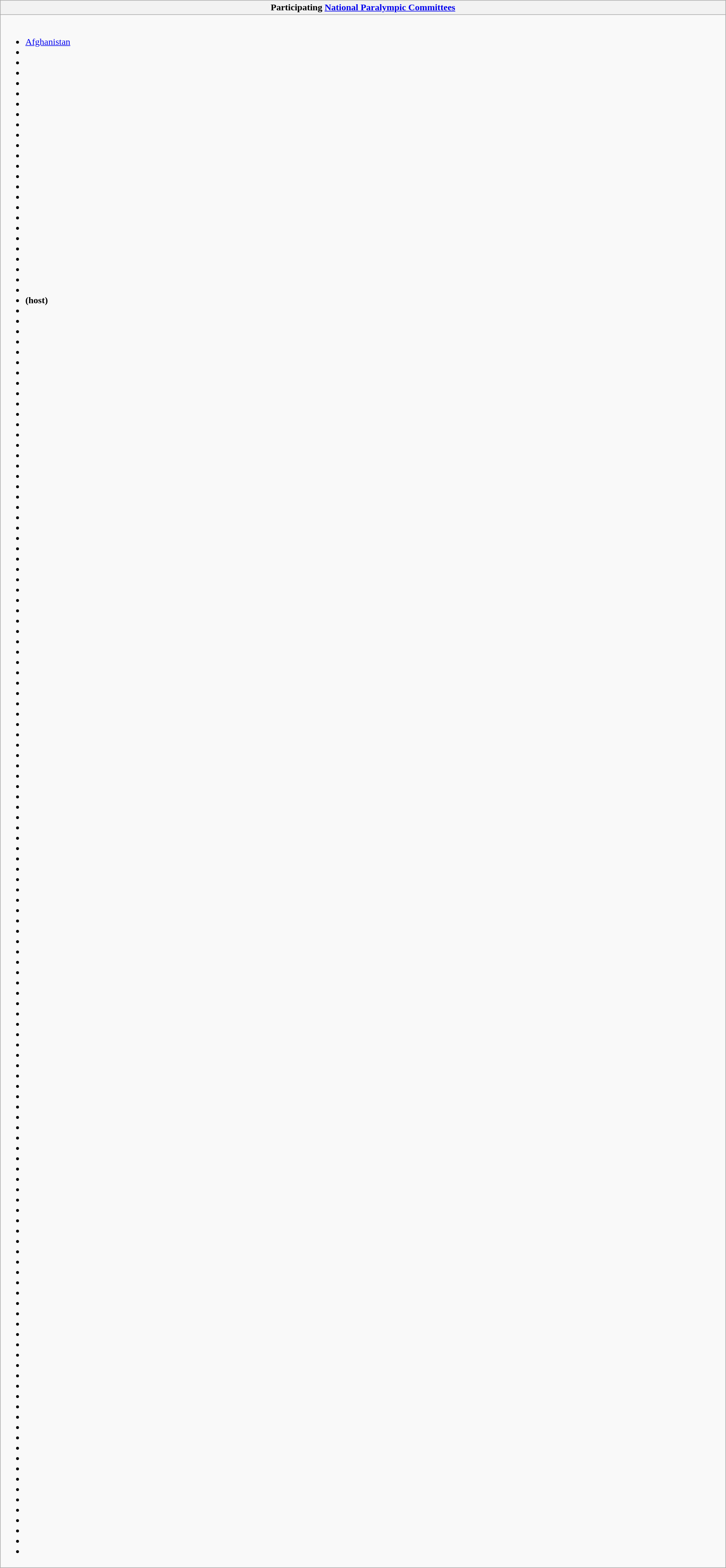<table class="wikitable collapsible" style="width:100%;">
<tr>
<th>Participating <a href='#'>National Paralympic Committees</a></th>
</tr>
<tr>
<td><br><ul><li> <a href='#'>Afghanistan</a></li><li></li><li></li><li></li><li></li><li></li><li></li><li></li><li></li><li></li><li></li><li></li><li></li><li></li><li></li><li></li><li></li><li></li><li></li><li></li><li></li><li></li><li></li><li></li><li></li><li>  <strong>(host)</strong></li><li></li><li></li><li></li><li></li><li></li><li></li><li></li><li></li><li></li><li></li><li></li><li></li><li></li><li></li><li></li><li></li><li></li><li></li><li></li><li></li><li></li><li></li><li></li><li></li><li></li><li></li><li></li><li></li><li></li><li></li><li></li><li></li><li></li><li></li><li></li><li></li><li></li><li></li><li></li><li></li><li></li><li></li><li></li><li></li><li></li><li></li><li></li><li></li><li></li><li></li><li></li><li></li><li></li><li></li><li></li><li></li><li></li><li></li><li></li><li></li><li></li><li></li><li></li><li></li><li></li><li></li><li></li><li></li><li></li><li></li><li></li><li></li><li></li><li></li><li></li><li></li><li></li><li></li><li></li><li></li><li></li><li></li><li></li><li></li><li></li><li></li><li></li><li></li><li></li><li></li><li></li><li></li><li></li><li></li><li></li><li></li><li></li><li></li><li></li><li></li><li></li><li></li><li></li><li></li><li></li><li></li><li></li><li></li><li></li><li></li><li></li><li></li><li></li><li></li><li></li><li></li><li></li><li></li><li></li><li></li><li></li></ul></td>
</tr>
</table>
